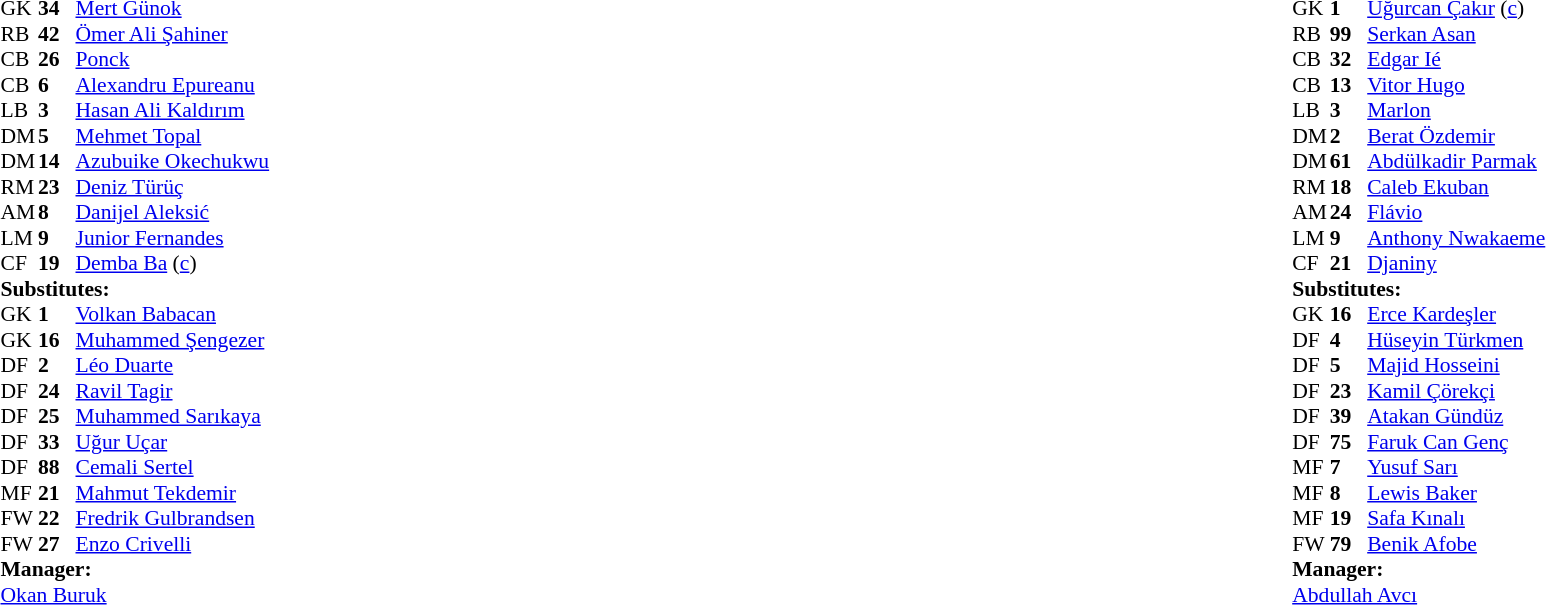<table width="100%">
<tr>
<td valign="top" width="50%"><br><table style="font-size: 90%" cellspacing="0" cellpadding="0">
<tr>
<td colspan="4"></td>
</tr>
<tr>
<th width=25></th>
<th width=25></th>
</tr>
<tr>
<td>GK</td>
<td><strong>34</strong></td>
<td> <a href='#'>Mert Günok</a></td>
</tr>
<tr>
<td>RB</td>
<td><strong>42</strong></td>
<td> <a href='#'>Ömer Ali Şahiner</a></td>
</tr>
<tr>
<td>CB</td>
<td><strong>26</strong></td>
<td> <a href='#'>Ponck</a></td>
</tr>
<tr>
<td>CB</td>
<td><strong>6</strong></td>
<td> <a href='#'>Alexandru Epureanu</a></td>
<td></td>
</tr>
<tr>
<td>LB</td>
<td><strong>3</strong></td>
<td> <a href='#'>Hasan Ali Kaldırım</a></td>
</tr>
<tr>
<td>DM</td>
<td><strong>5</strong></td>
<td> <a href='#'>Mehmet Topal</a></td>
</tr>
<tr>
<td>DM</td>
<td><strong>14</strong></td>
<td> <a href='#'>Azubuike Okechukwu</a></td>
<td></td>
</tr>
<tr>
<td>RM</td>
<td><strong>23</strong></td>
<td> <a href='#'>Deniz Türüç</a></td>
<td></td>
<td></td>
</tr>
<tr>
<td>AM</td>
<td><strong>8</strong></td>
<td> <a href='#'>Danijel Aleksić</a></td>
</tr>
<tr>
<td>LM</td>
<td><strong>9</strong></td>
<td> <a href='#'>Junior Fernandes</a></td>
<td></td>
</tr>
<tr>
<td>CF</td>
<td><strong>19</strong></td>
<td> <a href='#'>Demba Ba</a> (<a href='#'>c</a>)</td>
<td></td>
</tr>
<tr>
<td colspan=3><strong>Substitutes:</strong></td>
</tr>
<tr>
<td>GK</td>
<td><strong>1</strong></td>
<td> <a href='#'>Volkan Babacan</a></td>
</tr>
<tr>
<td>GK</td>
<td><strong>16</strong></td>
<td> <a href='#'>Muhammed Şengezer</a></td>
</tr>
<tr>
<td>DF</td>
<td><strong>2</strong></td>
<td> <a href='#'>Léo Duarte</a></td>
<td></td>
</tr>
<tr>
<td>DF</td>
<td><strong>24</strong></td>
<td> <a href='#'>Ravil Tagir</a></td>
</tr>
<tr>
<td>DF</td>
<td><strong>25</strong></td>
<td> <a href='#'>Muhammed Sarıkaya</a></td>
</tr>
<tr>
<td>DF</td>
<td><strong>33</strong></td>
<td> <a href='#'>Uğur Uçar</a></td>
</tr>
<tr>
<td>DF</td>
<td><strong>88</strong></td>
<td> <a href='#'>Cemali Sertel</a></td>
</tr>
<tr>
<td>MF</td>
<td><strong>21</strong></td>
<td> <a href='#'>Mahmut Tekdemir</a></td>
</tr>
<tr>
<td>FW</td>
<td><strong>22</strong></td>
<td> <a href='#'>Fredrik Gulbrandsen</a></td>
<td></td>
</tr>
<tr>
<td>FW</td>
<td><strong>27</strong></td>
<td> <a href='#'>Enzo Crivelli</a></td>
<td></td>
<td></td>
</tr>
<tr>
<td colspan=3><strong>Manager:</strong></td>
</tr>
<tr>
<td colspan=4> <a href='#'>Okan Buruk</a></td>
</tr>
</table>
</td>
<td valign="top"></td>
<td valign="top" width="50%"><br><table style="font-size: 90%" cellspacing="0" cellpadding="0" align=center>
<tr>
<td colspan="4"></td>
</tr>
<tr>
<th width=25></th>
<th width=25></th>
</tr>
<tr>
<td>GK</td>
<td><strong>1</strong></td>
<td> <a href='#'>Uğurcan Çakır</a> (<a href='#'>c</a>)</td>
</tr>
<tr>
<td>RB</td>
<td><strong>99</strong></td>
<td> <a href='#'>Serkan Asan</a></td>
</tr>
<tr>
<td>CB</td>
<td><strong>32</strong></td>
<td> <a href='#'>Edgar Ié</a></td>
<td></td>
</tr>
<tr>
<td>CB</td>
<td><strong>13</strong></td>
<td> <a href='#'>Vitor Hugo</a></td>
</tr>
<tr>
<td>LB</td>
<td><strong>3</strong></td>
<td> <a href='#'>Marlon</a></td>
<td></td>
</tr>
<tr>
<td>DM</td>
<td><strong>2</strong></td>
<td> <a href='#'>Berat Özdemir</a></td>
<td></td>
</tr>
<tr>
<td>DM</td>
<td><strong>61</strong></td>
<td> <a href='#'>Abdülkadir Parmak</a></td>
<td></td>
</tr>
<tr>
<td>RM</td>
<td><strong>18</strong></td>
<td> <a href='#'>Caleb Ekuban</a></td>
<td></td>
</tr>
<tr>
<td>AM</td>
<td><strong>24</strong></td>
<td> <a href='#'>Flávio</a></td>
<td></td>
</tr>
<tr>
<td>LM</td>
<td><strong>9</strong></td>
<td> <a href='#'>Anthony Nwakaeme</a></td>
</tr>
<tr>
<td>CF</td>
<td><strong>21</strong></td>
<td> <a href='#'>Djaniny</a></td>
<td></td>
</tr>
<tr>
<td colspan=3><strong>Substitutes:</strong></td>
</tr>
<tr>
<td>GK</td>
<td><strong>16</strong></td>
<td> <a href='#'>Erce Kardeşler</a></td>
</tr>
<tr>
<td>DF</td>
<td><strong>4</strong></td>
<td> <a href='#'>Hüseyin Türkmen</a></td>
</tr>
<tr>
<td>DF</td>
<td><strong>5</strong></td>
<td> <a href='#'>Majid Hosseini</a></td>
<td></td>
</tr>
<tr>
<td>DF</td>
<td><strong>23</strong></td>
<td> <a href='#'>Kamil Çörekçi</a></td>
</tr>
<tr>
<td>DF</td>
<td><strong>39</strong></td>
<td> <a href='#'>Atakan Gündüz</a></td>
</tr>
<tr>
<td>DF</td>
<td><strong>75</strong></td>
<td> <a href='#'>Faruk Can Genç</a></td>
</tr>
<tr>
<td>MF</td>
<td><strong>7</strong></td>
<td> <a href='#'>Yusuf Sarı</a></td>
<td></td>
</tr>
<tr>
<td>MF</td>
<td><strong>8</strong></td>
<td> <a href='#'>Lewis Baker</a></td>
<td></td>
</tr>
<tr>
<td>MF</td>
<td><strong>19</strong></td>
<td> <a href='#'>Safa Kınalı</a></td>
</tr>
<tr>
<td>FW</td>
<td><strong>79</strong></td>
<td> <a href='#'>Benik Afobe</a></td>
<td></td>
</tr>
<tr>
<td colspan=3><strong>Manager:</strong></td>
</tr>
<tr>
<td colspan=4> <a href='#'>Abdullah Avcı</a></td>
</tr>
</table>
</td>
</tr>
</table>
